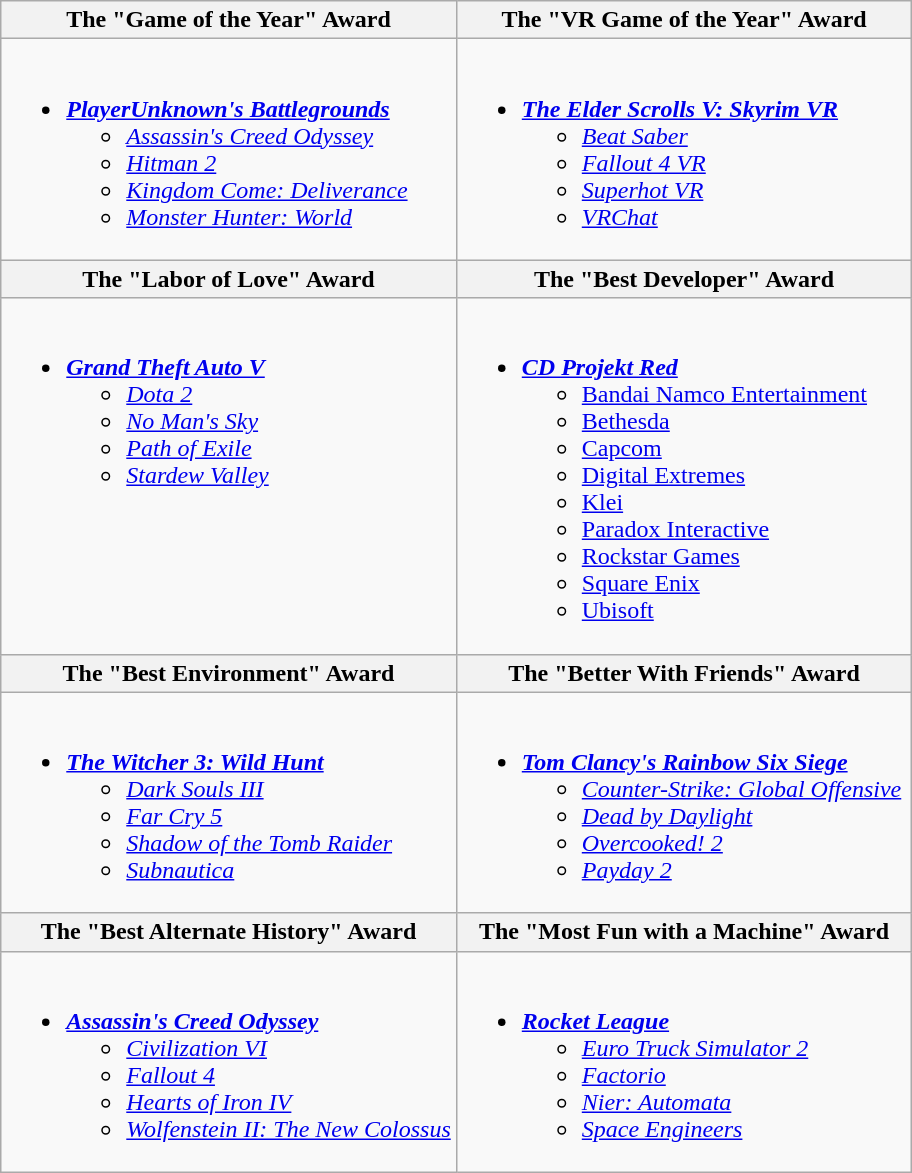<table class=wikitable>
<tr>
<th style="width:50%">The "Game of the Year" Award</th>
<th style="width:50%">The "VR Game of the Year" Award</th>
</tr>
<tr>
<td valign="top"><br><ul><li><strong><em><a href='#'>PlayerUnknown's Battlegrounds</a></em></strong><ul><li><em><a href='#'>Assassin's Creed Odyssey</a></em></li><li><em><a href='#'>Hitman 2</a></em></li><li><em><a href='#'>Kingdom Come: Deliverance</a></em></li><li><em><a href='#'>Monster Hunter: World</a></em></li></ul></li></ul></td>
<td valign="top"><br><ul><li><strong><em><a href='#'>The Elder Scrolls V: Skyrim VR</a></em></strong><ul><li><em><a href='#'>Beat Saber</a></em></li><li><em><a href='#'>Fallout 4 VR</a></em></li><li><em><a href='#'>Superhot VR</a></em></li><li><em><a href='#'>VRChat</a></em></li></ul></li></ul></td>
</tr>
<tr>
<th style="width:50%">The "Labor of Love" Award</th>
<th style="width:50%">The "Best Developer" Award</th>
</tr>
<tr>
<td valign="top"><br><ul><li><strong><em><a href='#'>Grand Theft Auto V</a></em></strong><ul><li><em><a href='#'>Dota 2</a></em></li><li><em><a href='#'>No Man's Sky</a></em></li><li><em><a href='#'>Path of Exile</a></em></li><li><em><a href='#'>Stardew Valley</a></em></li></ul></li></ul></td>
<td valign="top"><br><ul><li><strong><em><a href='#'>CD Projekt Red</a></em></strong><ul><li><a href='#'>Bandai Namco Entertainment</a></li><li><a href='#'>Bethesda</a></li><li><a href='#'>Capcom</a></li><li><a href='#'>Digital Extremes</a></li><li><a href='#'>Klei</a></li><li><a href='#'>Paradox Interactive</a></li><li><a href='#'>Rockstar Games</a></li><li><a href='#'>Square Enix</a></li><li><a href='#'>Ubisoft</a></li></ul></li></ul></td>
</tr>
<tr>
<th style="width:50%">The "Best Environment" Award</th>
<th style="width:50%">The "Better With Friends" Award</th>
</tr>
<tr>
<td valign="top"><br><ul><li><strong><em><a href='#'>The Witcher 3: Wild Hunt</a></em></strong><ul><li><em><a href='#'>Dark Souls III</a></em></li><li><em><a href='#'>Far Cry 5</a></em></li><li><em><a href='#'>Shadow of the Tomb Raider</a></em></li><li><em><a href='#'>Subnautica</a></em></li></ul></li></ul></td>
<td valign="top"><br><ul><li><strong><em><a href='#'>Tom Clancy's Rainbow Six Siege</a></em></strong><ul><li><em><a href='#'>Counter-Strike: Global Offensive</a></em></li><li><em><a href='#'>Dead by Daylight</a></em></li><li><em><a href='#'>Overcooked! 2</a></em></li><li><em><a href='#'>Payday 2</a></em></li></ul></li></ul></td>
</tr>
<tr>
<th style="width:50%">The "Best Alternate History" Award</th>
<th style="width:50%">The "Most Fun with a Machine" Award</th>
</tr>
<tr>
<td valign="top"><br><ul><li><strong><em><a href='#'>Assassin's Creed Odyssey</a></em></strong><ul><li><em><a href='#'>Civilization VI</a></em></li><li><em><a href='#'>Fallout 4</a></em></li><li><em><a href='#'>Hearts of Iron IV</a></em></li><li><em><a href='#'>Wolfenstein II: The New Colossus</a></em></li></ul></li></ul></td>
<td valign="top"><br><ul><li><strong><em><a href='#'>Rocket League</a></em></strong><ul><li><em><a href='#'>Euro Truck Simulator 2</a></em></li><li><em><a href='#'>Factorio</a></em></li><li><em><a href='#'>Nier: Automata</a></em></li><li><em><a href='#'>Space Engineers</a></em></li></ul></li></ul></td>
</tr>
</table>
